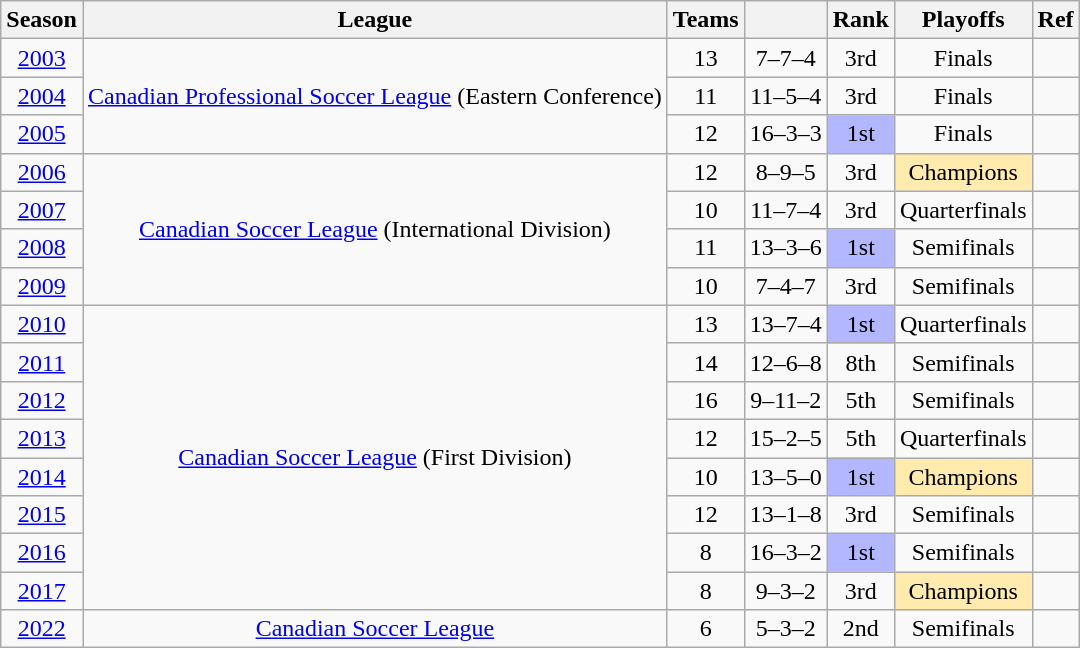<table class="wikitable" style="text-align: center;">
<tr>
<th>Season</th>
<th>League</th>
<th>Teams</th>
<th></th>
<th>Rank</th>
<th>Playoffs</th>
<th>Ref</th>
</tr>
<tr>
<td><a href='#'>2003</a></td>
<td rowspan="3"><a href='#'>Canadian Professional Soccer League</a> (Eastern Conference)</td>
<td>13</td>
<td>7–7–4</td>
<td>3rd</td>
<td>Finals</td>
<td></td>
</tr>
<tr>
<td><a href='#'>2004</a></td>
<td>11</td>
<td>11–5–4</td>
<td>3rd</td>
<td>Finals</td>
<td></td>
</tr>
<tr>
<td><a href='#'>2005</a></td>
<td>12</td>
<td>16–3–3</td>
<td bgcolor="B3B7FF">1st</td>
<td>Finals</td>
<td></td>
</tr>
<tr>
<td><a href='#'>2006</a></td>
<td rowspan="4"><a href='#'>Canadian Soccer League</a> (International Division)</td>
<td>12</td>
<td>8–9–5</td>
<td>3rd</td>
<td bgcolor="FFEBAD">Champions</td>
<td></td>
</tr>
<tr>
<td><a href='#'>2007</a></td>
<td>10</td>
<td>11–7–4</td>
<td>3rd</td>
<td>Quarterfinals</td>
<td></td>
</tr>
<tr>
<td><a href='#'>2008</a></td>
<td>11</td>
<td>13–3–6</td>
<td bgcolor="B3B7FF">1st</td>
<td>Semifinals</td>
<td></td>
</tr>
<tr>
<td><a href='#'>2009</a></td>
<td>10</td>
<td>7–4–7</td>
<td>3rd</td>
<td>Semifinals</td>
<td></td>
</tr>
<tr>
<td><a href='#'>2010</a></td>
<td rowspan="8"><a href='#'>Canadian Soccer League</a> (First Division)</td>
<td>13</td>
<td>13–7–4</td>
<td bgcolor="B3B7FF">1st</td>
<td>Quarterfinals</td>
<td></td>
</tr>
<tr>
<td><a href='#'>2011</a></td>
<td>14</td>
<td>12–6–8</td>
<td>8th</td>
<td>Semifinals</td>
<td></td>
</tr>
<tr>
<td><a href='#'>2012</a></td>
<td>16</td>
<td>9–11–2</td>
<td>5th</td>
<td>Semifinals</td>
<td></td>
</tr>
<tr>
<td><a href='#'>2013</a></td>
<td>12</td>
<td>15–2–5</td>
<td>5th</td>
<td>Quarterfinals</td>
<td></td>
</tr>
<tr>
<td><a href='#'>2014</a></td>
<td>10</td>
<td>13–5–0</td>
<td bgcolor="B3B7FF">1st</td>
<td bgcolor="FFEBAD">Champions</td>
<td></td>
</tr>
<tr>
<td><a href='#'>2015</a></td>
<td>12</td>
<td>13–1–8</td>
<td>3rd</td>
<td>Semifinals</td>
<td></td>
</tr>
<tr>
<td><a href='#'>2016</a></td>
<td>8</td>
<td>16–3–2</td>
<td bgcolor="B3B7FF">1st</td>
<td>Semifinals</td>
<td></td>
</tr>
<tr>
<td><a href='#'>2017</a></td>
<td>8</td>
<td>9–3–2</td>
<td>3rd</td>
<td bgcolor="FFEBAD">Champions</td>
<td></td>
</tr>
<tr>
<td><a href='#'>2022</a></td>
<td><a href='#'>Canadian Soccer League</a></td>
<td>6</td>
<td>5–3–2</td>
<td>2nd</td>
<td>Semifinals</td>
<td></td>
</tr>
</table>
